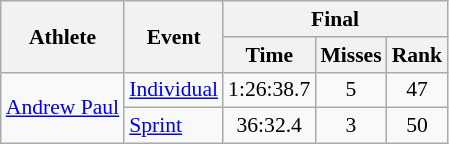<table class="wikitable" style="font-size:90%">
<tr>
<th rowspan="2">Athlete</th>
<th rowspan="2">Event</th>
<th colspan="3">Final</th>
</tr>
<tr>
<th>Time</th>
<th>Misses</th>
<th>Rank</th>
</tr>
<tr align="center">
<td align="left" rowspan=2><a href='#'>Andrew Paul</a></td>
<td align="left"><a href='#'>Individual</a></td>
<td>1:26:38.7</td>
<td>5</td>
<td>47</td>
</tr>
<tr align="center">
<td align="left"><a href='#'>Sprint</a></td>
<td>36:32.4</td>
<td>3</td>
<td>50</td>
</tr>
</table>
